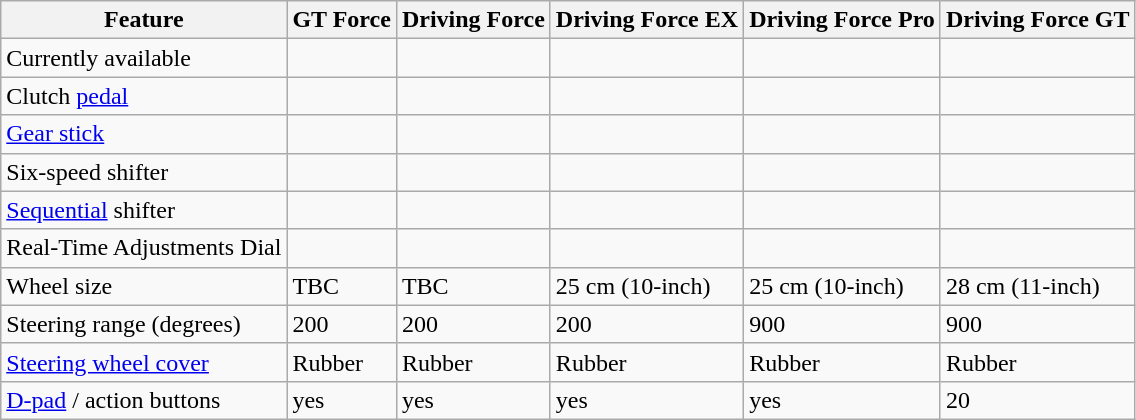<table class="wikitable">
<tr>
<th>Feature</th>
<th>GT Force</th>
<th>Driving Force</th>
<th>Driving Force EX</th>
<th>Driving Force Pro</th>
<th>Driving Force GT</th>
</tr>
<tr>
<td>Currently available</td>
<td></td>
<td></td>
<td></td>
<td></td>
<td></td>
</tr>
<tr>
<td>Clutch <a href='#'>pedal</a></td>
<td></td>
<td></td>
<td></td>
<td></td>
<td></td>
</tr>
<tr>
<td><a href='#'>Gear stick</a></td>
<td></td>
<td></td>
<td></td>
<td></td>
<td></td>
</tr>
<tr>
<td>Six-speed shifter</td>
<td></td>
<td></td>
<td></td>
<td></td>
<td></td>
</tr>
<tr>
<td><a href='#'>Sequential</a> shifter</td>
<td></td>
<td></td>
<td></td>
<td></td>
<td></td>
</tr>
<tr>
<td>Real-Time Adjustments Dial</td>
<td></td>
<td></td>
<td></td>
<td></td>
<td></td>
</tr>
<tr>
<td>Wheel size</td>
<td>TBC</td>
<td>TBC</td>
<td>25 cm (10-inch)</td>
<td>25 cm (10-inch)</td>
<td>28 cm (11-inch)</td>
</tr>
<tr>
<td>Steering range (degrees)</td>
<td>200</td>
<td>200</td>
<td>200</td>
<td>900</td>
<td>900</td>
</tr>
<tr>
<td><a href='#'>Steering wheel cover</a></td>
<td>Rubber</td>
<td>Rubber</td>
<td>Rubber</td>
<td>Rubber</td>
<td>Rubber</td>
</tr>
<tr>
<td><a href='#'>D-pad</a> / action buttons</td>
<td>yes</td>
<td>yes</td>
<td>yes</td>
<td>yes</td>
<td>20</td>
</tr>
</table>
